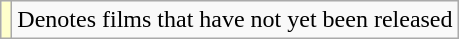<table class="wikitable">
<tr>
<td style="background:#ffc;"></td>
<td>Denotes films that have not yet been released</td>
</tr>
</table>
